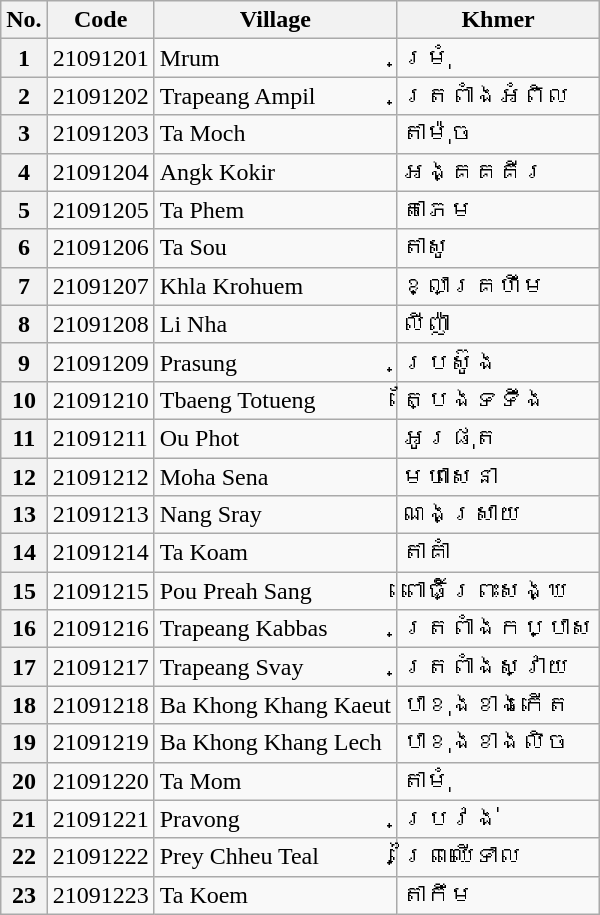<table class="wikitable sortable mw-collapsible">
<tr>
<th>No.</th>
<th>Code</th>
<th>Village</th>
<th>Khmer</th>
</tr>
<tr>
<th>1</th>
<td>21091201</td>
<td>Mrum</td>
<td>ម្រុំ</td>
</tr>
<tr>
<th>2</th>
<td>21091202</td>
<td>Trapeang Ampil</td>
<td>ត្រពាំងអំពិល</td>
</tr>
<tr>
<th>3</th>
<td>21091203</td>
<td>Ta Moch</td>
<td>តាម៉ុច</td>
</tr>
<tr>
<th>4</th>
<td>21091204</td>
<td>Angk Kokir</td>
<td>អង្គគគីរ</td>
</tr>
<tr>
<th>5</th>
<td>21091205</td>
<td>Ta Phem</td>
<td>តាភេម</td>
</tr>
<tr>
<th>6</th>
<td>21091206</td>
<td>Ta Sou</td>
<td>តាសូ</td>
</tr>
<tr>
<th>7</th>
<td>21091207</td>
<td>Khla Krohuem</td>
<td>ខ្លាគ្រហឹម</td>
</tr>
<tr>
<th>8</th>
<td>21091208</td>
<td>Li Nha</td>
<td>លីញ៉ា</td>
</tr>
<tr>
<th>9</th>
<td>21091209</td>
<td>Prasung</td>
<td>ប្រស៊ូង</td>
</tr>
<tr>
<th>10</th>
<td>21091210</td>
<td>Tbaeng Totueng</td>
<td>ត្បែងទទឹង</td>
</tr>
<tr>
<th>11</th>
<td>21091211</td>
<td>Ou Phot</td>
<td>អូរផុត</td>
</tr>
<tr>
<th>12</th>
<td>21091212</td>
<td>Moha Sena</td>
<td>មហាសេនា</td>
</tr>
<tr>
<th>13</th>
<td>21091213</td>
<td>Nang Sray</td>
<td>ណងស្រាយ</td>
</tr>
<tr>
<th>14</th>
<td>21091214</td>
<td>Ta Koam</td>
<td>តាគាំ</td>
</tr>
<tr>
<th>15</th>
<td>21091215</td>
<td>Pou Preah Sang</td>
<td>ពោធិ៍ព្រះសង្ឃ</td>
</tr>
<tr>
<th>16</th>
<td>21091216</td>
<td>Trapeang Kabbas</td>
<td>ត្រពាំងកប្បាស</td>
</tr>
<tr>
<th>17</th>
<td>21091217</td>
<td>Trapeang Svay</td>
<td>ត្រពាំងស្វាយ</td>
</tr>
<tr>
<th>18</th>
<td>21091218</td>
<td>Ba Khong Khang Kaeut</td>
<td>បាខុងខាងកើត</td>
</tr>
<tr>
<th>19</th>
<td>21091219</td>
<td>Ba Khong Khang Lech</td>
<td>បាខុងខាងលិច</td>
</tr>
<tr>
<th>20</th>
<td>21091220</td>
<td>Ta Mom</td>
<td>តាមុំ</td>
</tr>
<tr>
<th>21</th>
<td>21091221</td>
<td>Pravong</td>
<td>ប្រវង់</td>
</tr>
<tr>
<th>22</th>
<td>21091222</td>
<td>Prey Chheu Teal</td>
<td>ព្រៃឈើទាល</td>
</tr>
<tr>
<th>23</th>
<td>21091223</td>
<td>Ta Koem</td>
<td>តាកឹម</td>
</tr>
</table>
